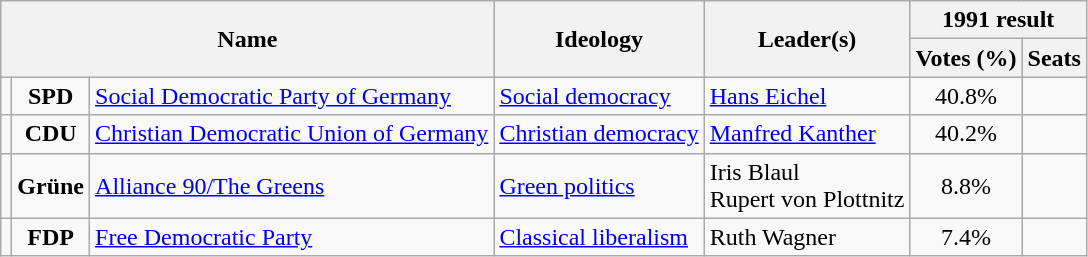<table class="wikitable">
<tr>
<th rowspan=2 colspan=3>Name</th>
<th rowspan=2>Ideology</th>
<th rowspan=2>Leader(s)</th>
<th colspan=2>1991 result</th>
</tr>
<tr>
<th>Votes (%)</th>
<th>Seats</th>
</tr>
<tr>
<td bgcolor=></td>
<td align=center><strong>SPD</strong></td>
<td><a href='#'>Social Democratic Party of Germany</a><br></td>
<td><a href='#'>Social democracy</a></td>
<td><a href='#'>Hans Eichel</a></td>
<td align=center>40.8%</td>
<td></td>
</tr>
<tr>
<td bgcolor=></td>
<td align=center><strong>CDU</strong></td>
<td><a href='#'>Christian Democratic Union of Germany</a><br></td>
<td><a href='#'>Christian democracy</a></td>
<td><a href='#'>Manfred Kanther</a></td>
<td align=center>40.2%</td>
<td></td>
</tr>
<tr>
<td bgcolor=></td>
<td align=center><strong>Grüne</strong></td>
<td><a href='#'>Alliance 90/The Greens</a><br></td>
<td><a href='#'>Green politics</a></td>
<td>Iris Blaul<br>Rupert von Plottnitz</td>
<td align=center>8.8%</td>
<td></td>
</tr>
<tr>
<td bgcolor=></td>
<td align=center><strong>FDP</strong></td>
<td><a href='#'>Free Democratic Party</a><br></td>
<td><a href='#'>Classical liberalism</a></td>
<td>Ruth Wagner</td>
<td align=center>7.4%</td>
<td></td>
</tr>
</table>
